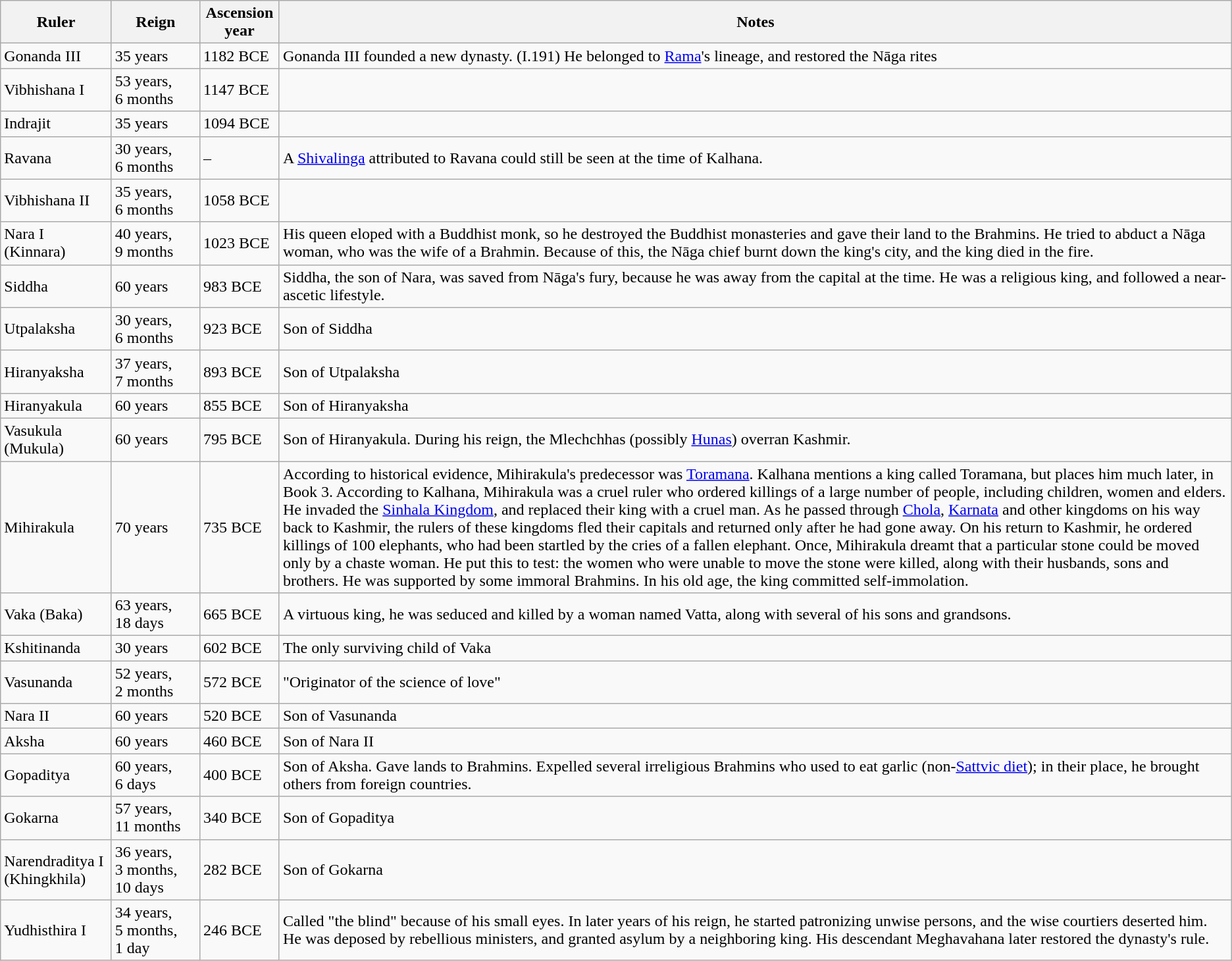<table class="wikitable">
<tr>
<th>Ruler</th>
<th>Reign</th>
<th>Ascension year</th>
<th>Notes</th>
</tr>
<tr>
<td>Gonanda III</td>
<td>35 years</td>
<td>1182 BCE</td>
<td>Gonanda III founded a new dynasty. (I.191) He belonged to <a href='#'>Rama</a>'s lineage, and restored the Nāga rites</td>
</tr>
<tr>
<td>Vibhishana I</td>
<td>53 years, 6 months</td>
<td>1147 BCE</td>
<td></td>
</tr>
<tr>
<td>Indrajit</td>
<td>35 years</td>
<td>1094 BCE</td>
<td></td>
</tr>
<tr>
<td>Ravana</td>
<td>30 years, 6 months</td>
<td>–</td>
<td>A <a href='#'>Shivalinga</a> attributed to Ravana could still be seen at the time of Kalhana.</td>
</tr>
<tr>
<td>Vibhishana II</td>
<td>35 years, 6 months</td>
<td>1058 BCE</td>
<td></td>
</tr>
<tr>
<td>Nara I (Kinnara)</td>
<td>40 years, 9 months</td>
<td>1023 BCE</td>
<td>His queen eloped with a Buddhist monk, so he destroyed the Buddhist monasteries and gave their land to the Brahmins. He tried to abduct a Nāga woman, who was the wife of a Brahmin. Because of this, the Nāga chief burnt down the king's city, and the king died in the fire.</td>
</tr>
<tr>
<td>Siddha</td>
<td>60 years</td>
<td>983 BCE</td>
<td>Siddha, the son of Nara, was saved from Nāga's fury, because he was away from the capital at the time. He was a religious king, and followed a near-ascetic lifestyle.</td>
</tr>
<tr>
<td>Utpalaksha</td>
<td>30 years, 6 months</td>
<td>923 BCE</td>
<td>Son of Siddha</td>
</tr>
<tr>
<td>Hiranyaksha</td>
<td>37 years, 7 months</td>
<td>893 BCE</td>
<td>Son of Utpalaksha</td>
</tr>
<tr>
<td>Hiranyakula</td>
<td>60 years</td>
<td>855 BCE</td>
<td>Son of Hiranyaksha</td>
</tr>
<tr>
<td>Vasukula (Mukula)</td>
<td>60 years</td>
<td>795 BCE</td>
<td>Son of Hiranyakula. During his reign, the Mlechchhas (possibly <a href='#'>Hunas</a>) overran Kashmir.</td>
</tr>
<tr>
<td>Mihirakula</td>
<td>70 years</td>
<td>735 BCE</td>
<td>According to historical evidence, Mihirakula's predecessor was <a href='#'>Toramana</a>. Kalhana mentions a king called Toramana, but places him much later, in Book 3. According to Kalhana, Mihirakula was a cruel ruler who ordered killings of a large number of people, including children, women and elders. He invaded the <a href='#'>Sinhala Kingdom</a>, and replaced their king with a cruel man. As he passed through <a href='#'>Chola</a>, <a href='#'>Karnata</a> and other kingdoms on his way back to Kashmir, the rulers of these kingdoms fled their capitals and returned only after he had gone away. On his return to Kashmir, he ordered killings of 100 elephants, who had been startled by the cries of a fallen elephant. Once, Mihirakula dreamt that a particular stone could be moved only by a chaste woman. He put this to test: the women who were unable to move the stone were killed, along with their husbands, sons and brothers. He was supported by some immoral Brahmins. In his old age, the king committed self-immolation.</td>
</tr>
<tr>
<td>Vaka (Baka)</td>
<td>63 years, 18 days</td>
<td>665 BCE</td>
<td>A virtuous king, he was seduced and killed by a woman named Vatta, along with several of his sons and grandsons.</td>
</tr>
<tr>
<td>Kshitinanda</td>
<td>30 years</td>
<td>602 BCE</td>
<td>The only surviving child of Vaka</td>
</tr>
<tr>
<td>Vasunanda</td>
<td>52 years, 2 months</td>
<td>572 BCE</td>
<td>"Originator of the science of love"</td>
</tr>
<tr>
<td>Nara II</td>
<td>60 years</td>
<td>520 BCE</td>
<td>Son of Vasunanda</td>
</tr>
<tr>
<td>Aksha</td>
<td>60 years</td>
<td>460 BCE</td>
<td>Son of Nara II</td>
</tr>
<tr>
<td>Gopaditya</td>
<td>60 years, 6 days</td>
<td>400 BCE</td>
<td>Son of Aksha. Gave lands to Brahmins. Expelled several irreligious Brahmins who used to eat garlic (non-<a href='#'>Sattvic diet</a>); in their place, he brought others from foreign countries.</td>
</tr>
<tr>
<td>Gokarna</td>
<td>57 years, 11 months</td>
<td>340 BCE</td>
<td>Son of Gopaditya</td>
</tr>
<tr>
<td>Narendraditya I (Khingkhila)</td>
<td>36 years, 3 months, 10 days</td>
<td>282 BCE</td>
<td>Son of Gokarna</td>
</tr>
<tr>
<td>Yudhisthira I</td>
<td>34 years, 5 months, 1 day</td>
<td>246 BCE</td>
<td>Called "the blind" because of his small eyes. In later years of his reign, he started patronizing unwise persons, and the wise courtiers deserted him. He was deposed by rebellious ministers, and granted asylum by a neighboring king. His descendant Meghavahana later restored the dynasty's rule.</td>
</tr>
</table>
